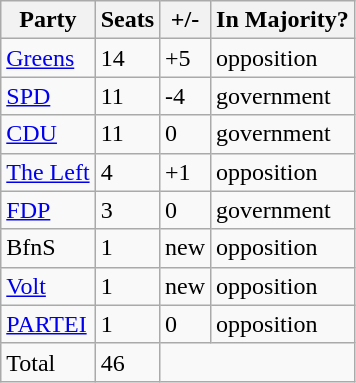<table class="wikitable floatright">
<tr>
<th>Party</th>
<th>Seats</th>
<th>+/-</th>
<th>In Majority?</th>
</tr>
<tr>
<td> <a href='#'>Greens</a></td>
<td>14</td>
<td>+5</td>
<td>opposition</td>
</tr>
<tr>
<td> <a href='#'>SPD</a></td>
<td>11</td>
<td>-4 </td>
<td>government</td>
</tr>
<tr>
<td> <a href='#'>CDU</a></td>
<td>11</td>
<td>0 </td>
<td>government</td>
</tr>
<tr>
<td> <a href='#'>The Left</a></td>
<td>4</td>
<td>+1</td>
<td>opposition</td>
</tr>
<tr>
<td><a href='#'> FDP</a></td>
<td>3</td>
<td>0 </td>
<td>government</td>
</tr>
<tr>
<td> BfnS</td>
<td>1</td>
<td>new</td>
<td>opposition</td>
</tr>
<tr>
<td><a href='#'> Volt</a></td>
<td>1</td>
<td>new</td>
<td>opposition</td>
</tr>
<tr>
<td><a href='#'>PARTEI</a></td>
<td>1</td>
<td>0 </td>
<td>opposition</td>
</tr>
<tr>
<td>Total</td>
<td>46</td>
</tr>
</table>
